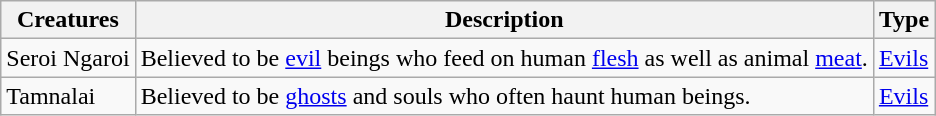<table class="wikitable">
<tr>
<th>Creatures</th>
<th>Description</th>
<th>Type</th>
</tr>
<tr>
<td>Seroi Ngaroi</td>
<td>Believed to be <a href='#'>evil</a> beings who feed on human <a href='#'>flesh</a> as well as animal <a href='#'>meat</a>.</td>
<td><a href='#'>Evils</a></td>
</tr>
<tr>
<td>Tamnalai</td>
<td>Believed to be <a href='#'>ghosts</a> and souls who often haunt human beings.</td>
<td><a href='#'>Evils</a></td>
</tr>
</table>
